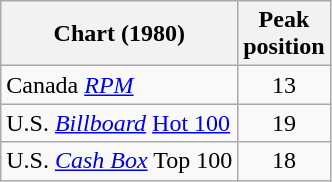<table class="wikitable sortable">
<tr>
<th align="left">Chart (1980)</th>
<th align="left">Peak<br>position</th>
</tr>
<tr>
<td align="left">Canada <a href='#'><em>RPM</em></a></td>
<td style="text-align:center;">13</td>
</tr>
<tr>
<td align="left">U.S. <em><a href='#'>Billboard</a></em> <a href='#'>Hot 100</a></td>
<td style="text-align:center;">19</td>
</tr>
<tr>
<td align="left">U.S. <em><a href='#'>Cash Box</a></em> Top 100</td>
<td style="text-align:center;">18</td>
</tr>
</table>
